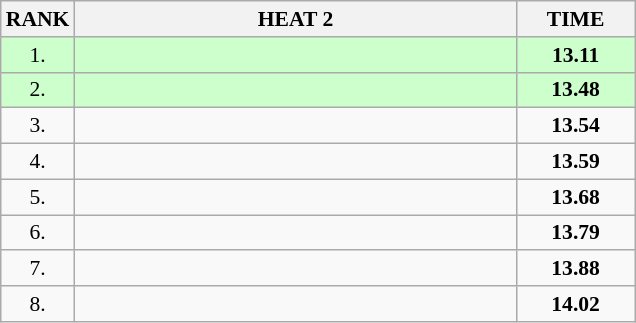<table class="wikitable" style="border-collapse: collapse; font-size: 90%;">
<tr>
<th>RANK</th>
<th style="width: 20em">HEAT 2</th>
<th style="width: 5em">TIME</th>
</tr>
<tr style="background:#ccffcc;">
<td align="center">1.</td>
<td></td>
<td align="center"><strong>13.11</strong></td>
</tr>
<tr style="background:#ccffcc;">
<td align="center">2.</td>
<td></td>
<td align="center"><strong>13.48</strong></td>
</tr>
<tr>
<td align="center">3.</td>
<td></td>
<td align="center"><strong>13.54</strong></td>
</tr>
<tr>
<td align="center">4.</td>
<td></td>
<td align="center"><strong>13.59</strong></td>
</tr>
<tr>
<td align="center">5.</td>
<td></td>
<td align="center"><strong>13.68</strong></td>
</tr>
<tr>
<td align="center">6.</td>
<td></td>
<td align="center"><strong>13.79</strong></td>
</tr>
<tr>
<td align="center">7.</td>
<td></td>
<td align="center"><strong>13.88</strong></td>
</tr>
<tr>
<td align="center">8.</td>
<td></td>
<td align="center"><strong>14.02</strong></td>
</tr>
</table>
